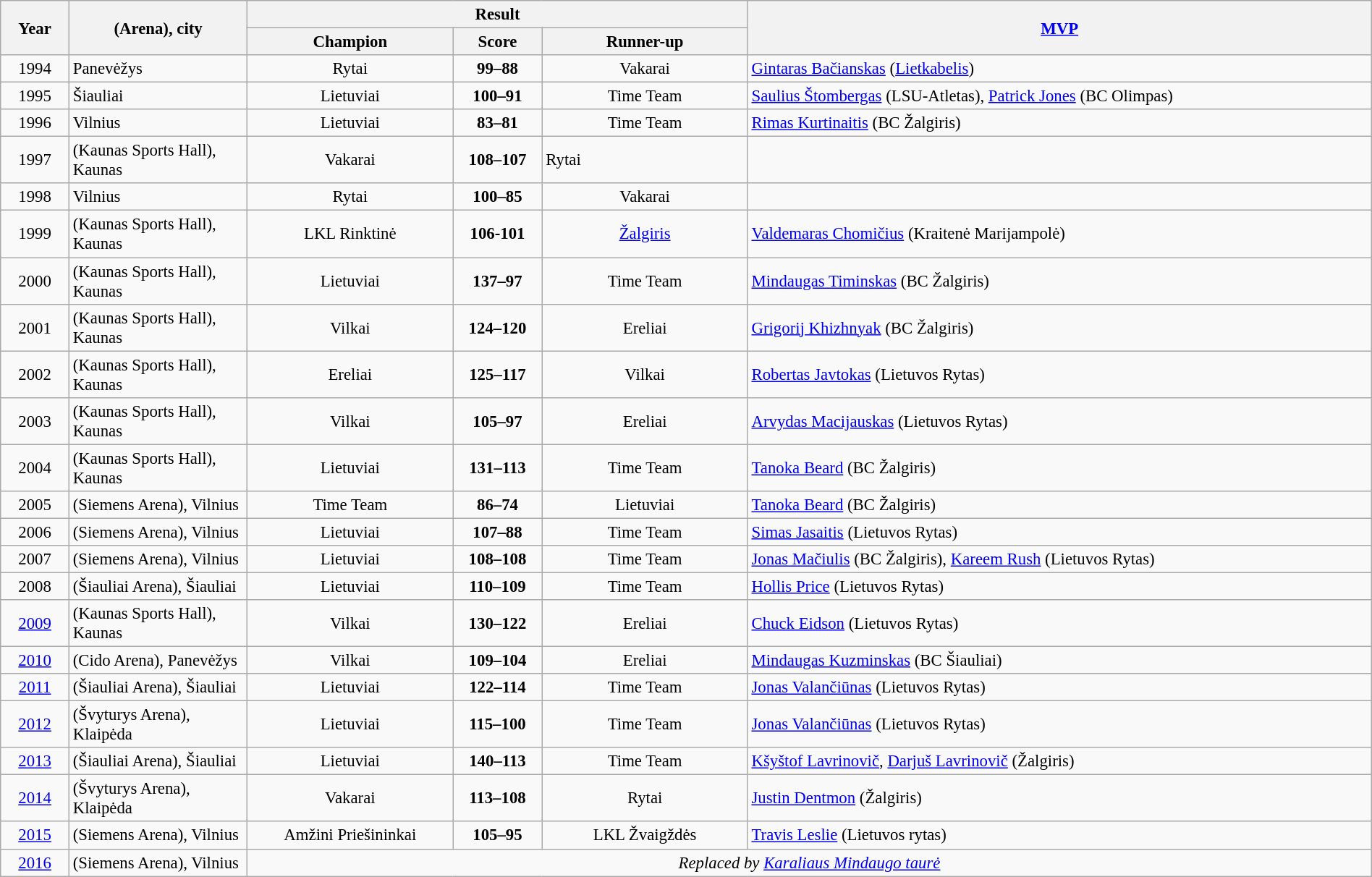<table class=wikitable style="text-align:center; font-size:95%; width:100%">
<tr>
<th rowspan=2 width=5%>Year</th>
<th rowspan=2 width=13%>(Arena), city</th>
<th colspan=3>Result</th>
<th rowspan=2><a href='#'>MVP</a></th>
</tr>
<tr>
<th width=15%>Champion</th>
<th width=6.5%>Score</th>
<th width=15%>Runner-up</th>
</tr>
<tr>
<td>1994</td>
<td align="left">Panevėžys</td>
<td> Rytai</td>
<td><strong>99–88</strong></td>
<td> Vakarai</td>
<td style="text-align:left"> <a href='#'>Gintaras Bačianskas</a> (<a href='#'>Lietkabelis</a>)</td>
</tr>
<tr>
<td>1995</td>
<td align="left">Šiauliai</td>
<td> Lietuviai</td>
<td><strong>100–91</strong></td>
<td> Time Team</td>
<td style="text-align:left"> <a href='#'>Saulius Štombergas</a> (LSU-Atletas),  <a href='#'>Patrick Jones</a> (BC Olimpas)</td>
</tr>
<tr>
<td>1996</td>
<td align="left">Vilnius</td>
<td> Lietuviai</td>
<td><strong>83–81</strong></td>
<td> Time Team</td>
<td style="text-align:left"> <a href='#'>Rimas Kurtinaitis</a> (BC Žalgiris)</td>
</tr>
<tr>
<td>1997</td>
<td align="left">(Kaunas Sports Hall), Kaunas</td>
<td> Vakarai</td>
<td><strong>108–107</strong></td>
<td style="text-align:left"> Rytai</td>
<td></td>
</tr>
<tr>
<td>1998</td>
<td align="left">Vilnius</td>
<td> Rytai</td>
<td><strong>100–85</strong></td>
<td> Vakarai</td>
<td></td>
</tr>
<tr>
<td>1999</td>
<td align="left">(Kaunas Sports Hall), Kaunas</td>
<td>LKL Rinktinė</td>
<td><strong>106-101</strong></td>
<td><a href='#'>Žalgiris</a></td>
<td style="text-align:left"> <a href='#'>Valdemaras Chomičius</a> (Kraitenė Marijampolė)</td>
</tr>
<tr>
<td>2000</td>
<td align="left">(Kaunas Sports Hall), Kaunas</td>
<td> Lietuviai</td>
<td><strong>137–97</strong></td>
<td> Time Team</td>
<td style="text-align:left"> <a href='#'>Mindaugas Timinskas</a> (BC Žalgiris)</td>
</tr>
<tr>
<td>2001</td>
<td align="left">(Kaunas Sports Hall), Kaunas</td>
<td> Vilkai</td>
<td><strong>124–120</strong></td>
<td> Ereliai</td>
<td style="text-align:left"> <a href='#'>Grigorij Khizhnyak</a> (BC Žalgiris)</td>
</tr>
<tr>
<td>2002</td>
<td align="left">(Kaunas Sports Hall), Kaunas</td>
<td> Ereliai</td>
<td><strong>125–117</strong></td>
<td> Vilkai</td>
<td style="text-align:left"> <a href='#'>Robertas Javtokas</a> (Lietuvos Rytas)</td>
</tr>
<tr>
<td>2003</td>
<td align="left">(Kaunas Sports Hall), Kaunas</td>
<td> Vilkai</td>
<td><strong>105–97</strong></td>
<td> Ereliai</td>
<td style="text-align:left"> <a href='#'>Arvydas Macijauskas</a> (Lietuvos Rytas)</td>
</tr>
<tr>
<td>2004</td>
<td align="left">(Kaunas Sports Hall), Kaunas</td>
<td> Lietuviai</td>
<td><strong>131–113</strong></td>
<td> Time Team</td>
<td style="text-align:left"> <a href='#'>Tanoka Beard</a> (BC Žalgiris)</td>
</tr>
<tr>
<td>2005</td>
<td align="left">(Siemens Arena), Vilnius</td>
<td> Time Team</td>
<td><strong>86–74</strong></td>
<td> Lietuviai</td>
<td style="text-align:left"> <a href='#'>Tanoka Beard</a> (BC Žalgiris)</td>
</tr>
<tr>
<td>2006</td>
<td align="left">(Siemens Arena), Vilnius</td>
<td> Lietuviai</td>
<td><strong>107–88</strong></td>
<td> Time Team</td>
<td style="text-align:left"> <a href='#'>Simas Jasaitis</a> (Lietuvos Rytas)</td>
</tr>
<tr>
<td>2007</td>
<td align="left">(Siemens Arena), Vilnius</td>
<td> Lietuviai</td>
<td><strong>108–108</strong></td>
<td> Time Team</td>
<td style="text-align:left"> <a href='#'>Jonas Mačiulis</a> (BC Žalgiris),  <a href='#'>Kareem Rush</a> (Lietuvos Rytas)</td>
</tr>
<tr>
<td>2008</td>
<td align="left">(Šiauliai Arena), Šiauliai</td>
<td> Lietuviai</td>
<td><strong>110–109</strong></td>
<td> Time Team</td>
<td style="text-align:left"> <a href='#'>Hollis Price</a> (Lietuvos Rytas)</td>
</tr>
<tr>
<td><a href='#'>2009</a></td>
<td align="left">(Kaunas Sports Hall), Kaunas</td>
<td> Vilkai</td>
<td><strong>130–122</strong></td>
<td> Ereliai</td>
<td style="text-align:left"> <a href='#'>Chuck Eidson</a> (Lietuvos Rytas)</td>
</tr>
<tr>
<td><a href='#'>2010</a></td>
<td align="left">(Cido Arena), Panevėžys</td>
<td> Vilkai</td>
<td><strong>109–104</strong></td>
<td> Ereliai</td>
<td style="text-align:left"> <a href='#'>Mindaugas Kuzminskas</a> (BC Šiauliai)</td>
</tr>
<tr>
<td><a href='#'>2011</a></td>
<td align="left">(Šiauliai Arena), Šiauliai</td>
<td> Lietuviai</td>
<td><strong>122–114</strong></td>
<td> Time Team</td>
<td style="text-align:left"> <a href='#'>Jonas Valančiūnas</a> (Lietuvos Rytas)</td>
</tr>
<tr>
<td><a href='#'>2012</a></td>
<td align="left">(Švyturys Arena), Klaipėda</td>
<td> Lietuviai</td>
<td><strong>115–100</strong></td>
<td> Time Team</td>
<td style="text-align:left"> <a href='#'>Jonas Valančiūnas</a> (Lietuvos Rytas)</td>
</tr>
<tr>
<td><a href='#'>2013</a></td>
<td align="left">(Šiauliai Arena), Šiauliai</td>
<td> Lietuviai</td>
<td><strong>140–113</strong></td>
<td> Time Team</td>
<td style="text-align:left"> <a href='#'>Kšyštof Lavrinovič</a>, <a href='#'>Darjuš Lavrinovič</a> (Žalgiris)</td>
</tr>
<tr>
<td><a href='#'>2014</a></td>
<td align="left">(Švyturys Arena), Klaipėda</td>
<td> Vakarai</td>
<td><strong>113–108</strong></td>
<td> Rytai</td>
<td style="text-align:left"> <a href='#'>Justin Dentmon</a> (Žalgiris)</td>
</tr>
<tr>
<td><a href='#'>2015</a></td>
<td align="left">(Siemens Arena), Vilnius</td>
<td> Amžini Priešininkai</td>
<td><strong>105–95</strong></td>
<td> LKL Žvaigždės</td>
<td style="text-align:left"> <a href='#'>Travis Leslie</a> (Lietuvos rytas)</td>
</tr>
<tr>
<td><a href='#'>2016</a></td>
<td align="left">(Siemens Arena), Vilnius</td>
<td colspan="4"><em>Replaced by <a href='#'>Karaliaus Mindaugo taurė</a></em></td>
</tr>
</table>
